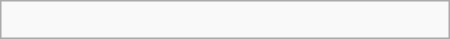<table class="wikitable" border="1" width=300px align="right">
<tr>
<td><br></td>
</tr>
</table>
